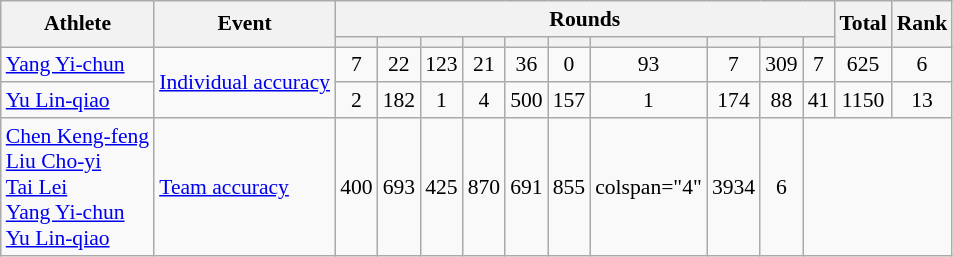<table class="wikitable" style="font-size:90%; text-align:center">
<tr>
<th rowspan="2">Athlete</th>
<th rowspan="2">Event</th>
<th colspan="10">Rounds</th>
<th rowspan="2">Total</th>
<th rowspan="2">Rank</th>
</tr>
<tr>
<th></th>
<th></th>
<th></th>
<th></th>
<th></th>
<th></th>
<th></th>
<th></th>
<th></th>
<th></th>
</tr>
<tr>
<td align="left"><a href='#'>Yang Yi-chun</a></td>
<td align="left" rowspan="2"><a href='#'>Individual accuracy</a></td>
<td>7</td>
<td>22</td>
<td>123</td>
<td>21</td>
<td>36</td>
<td>0</td>
<td>93</td>
<td>7</td>
<td>309</td>
<td>7</td>
<td>625</td>
<td>6</td>
</tr>
<tr>
<td align="left"><a href='#'>Yu Lin-qiao</a></td>
<td>2</td>
<td>182</td>
<td>1</td>
<td>4</td>
<td>500</td>
<td>157</td>
<td>1</td>
<td>174</td>
<td>88</td>
<td>41</td>
<td>1150</td>
<td>13</td>
</tr>
<tr>
<td align="left"><a href='#'>Chen Keng-feng</a><br><a href='#'>Liu Cho-yi</a><br><a href='#'>Tai Lei</a><br><a href='#'>Yang Yi-chun</a><br><a href='#'>Yu Lin-qiao</a></td>
<td align="left"><a href='#'>Team accuracy</a></td>
<td>400</td>
<td>693</td>
<td>425</td>
<td>870</td>
<td>691</td>
<td>855</td>
<td>colspan="4" </td>
<td>3934</td>
<td>6</td>
</tr>
</table>
